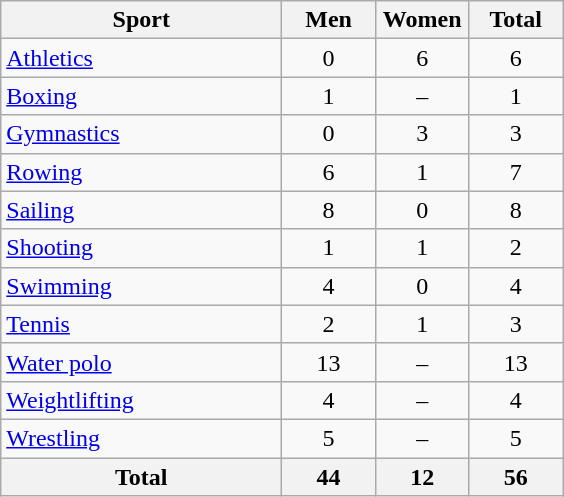<table class="wikitable sortable" style="text-align:center;">
<tr>
<th width=180>Sport</th>
<th width=55>Men</th>
<th width=55>Women</th>
<th width=55>Total</th>
</tr>
<tr>
<td align=left><a href='#'>Athletics</a></td>
<td>0</td>
<td>6</td>
<td>6</td>
</tr>
<tr>
<td align=left><a href='#'>Boxing</a></td>
<td>1</td>
<td>–</td>
<td>1</td>
</tr>
<tr>
<td align=left><a href='#'>Gymnastics</a></td>
<td>0</td>
<td>3</td>
<td>3</td>
</tr>
<tr>
<td align=left><a href='#'>Rowing</a></td>
<td>6</td>
<td>1</td>
<td>7</td>
</tr>
<tr>
<td align=left><a href='#'>Sailing</a></td>
<td>8</td>
<td>0</td>
<td>8</td>
</tr>
<tr>
<td align=left><a href='#'>Shooting</a></td>
<td>1</td>
<td>1</td>
<td>2</td>
</tr>
<tr>
<td align=left><a href='#'>Swimming</a></td>
<td>4</td>
<td>0</td>
<td>4</td>
</tr>
<tr>
<td align=left><a href='#'>Tennis</a></td>
<td>2</td>
<td>1</td>
<td>3</td>
</tr>
<tr>
<td align=left><a href='#'>Water polo</a></td>
<td>13</td>
<td>–</td>
<td>13</td>
</tr>
<tr>
<td align=left><a href='#'>Weightlifting</a></td>
<td>4</td>
<td>–</td>
<td>4</td>
</tr>
<tr>
<td align=left><a href='#'>Wrestling</a></td>
<td>5</td>
<td>–</td>
<td>5</td>
</tr>
<tr>
<th>Total</th>
<th>44</th>
<th>12</th>
<th>56</th>
</tr>
</table>
